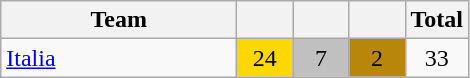<table class="wikitable" style="text-align:center; font-size:100%">
<tr>
<th width=150>Team</th>
<th width=30></th>
<th width=30></th>
<th width=30></th>
<th width=30>Total</th>
</tr>
<tr>
<td align=left> <a href='#'>Italia</a></td>
<td bgcolor=#ffd700>24</td>
<td bgcolor=#c0c0c0>7</td>
<td bgcolor=#b8860b>2</td>
<td>33</td>
</tr>
</table>
